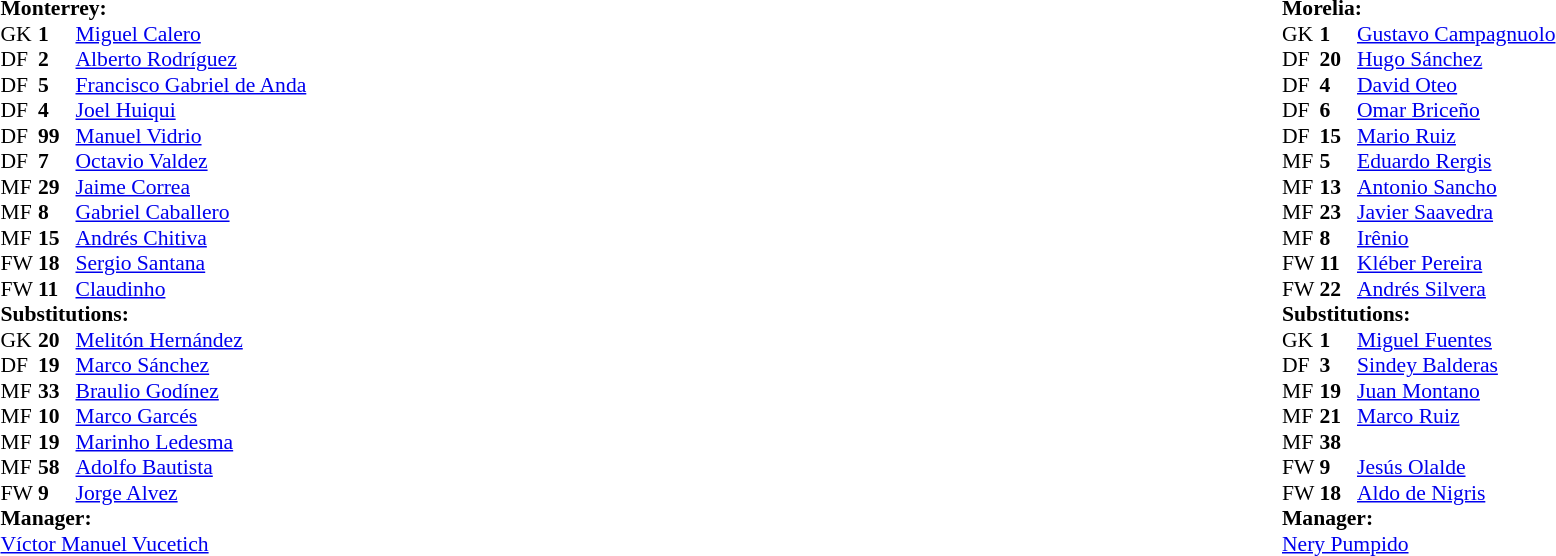<table width="100%">
<tr>
<td valign="top" width="50%"><br><table style="font-size: 90%" cellspacing="0" cellpadding="0">
<tr>
<td colspan="4"><strong>Monterrey:</strong></td>
</tr>
<tr>
<th width=25></th>
<th width=25></th>
</tr>
<tr>
<td>GK</td>
<td><strong>1</strong></td>
<td> <a href='#'>Miguel Calero</a></td>
</tr>
<tr>
<td>DF</td>
<td><strong>2</strong></td>
<td> <a href='#'>Alberto Rodríguez</a></td>
</tr>
<tr>
<td>DF</td>
<td><strong>5</strong></td>
<td> <a href='#'>Francisco Gabriel de Anda</a></td>
</tr>
<tr>
<td>DF</td>
<td><strong>4</strong></td>
<td> <a href='#'>Joel Huiqui</a></td>
</tr>
<tr>
<td>DF</td>
<td><strong>99</strong></td>
<td> <a href='#'>Manuel Vidrio</a></td>
</tr>
<tr>
<td>DF</td>
<td><strong>7</strong></td>
<td> <a href='#'>Octavio Valdez</a></td>
</tr>
<tr>
<td>MF</td>
<td><strong>29</strong></td>
<td> <a href='#'>Jaime Correa</a></td>
</tr>
<tr>
<td>MF</td>
<td><strong>8</strong></td>
<td> <a href='#'>Gabriel Caballero</a></td>
<td></td>
<td></td>
</tr>
<tr>
<td>MF</td>
<td><strong>15</strong></td>
<td> <a href='#'>Andrés Chitiva</a></td>
</tr>
<tr>
<td>FW</td>
<td><strong>18</strong></td>
<td> <a href='#'>Sergio Santana</a></td>
<td></td>
<td></td>
</tr>
<tr>
<td>FW</td>
<td><strong>11</strong></td>
<td> <a href='#'>Claudinho</a></td>
<td></td>
<td></td>
</tr>
<tr>
<td colspan=3><strong>Substitutions:</strong></td>
</tr>
<tr>
<td>GK</td>
<td><strong>20</strong></td>
<td> <a href='#'>Melitón Hernández</a></td>
</tr>
<tr>
<td>DF</td>
<td><strong>19</strong></td>
<td> <a href='#'>Marco Sánchez</a></td>
</tr>
<tr>
<td>MF</td>
<td><strong>33</strong></td>
<td> <a href='#'>Braulio Godínez</a></td>
</tr>
<tr>
<td>MF</td>
<td><strong>10</strong></td>
<td> <a href='#'>Marco Garcés</a></td>
</tr>
<tr>
<td>MF</td>
<td><strong>19</strong></td>
<td> <a href='#'>Marinho Ledesma</a></td>
<td></td>
<td></td>
</tr>
<tr>
<td>MF</td>
<td><strong>58</strong></td>
<td> <a href='#'>Adolfo Bautista</a></td>
<td></td>
<td></td>
</tr>
<tr>
<td>FW</td>
<td><strong>9</strong></td>
<td> <a href='#'>Jorge Alvez</a></td>
<td></td>
<td></td>
</tr>
<tr>
<td colspan=3><strong>Manager:</strong></td>
</tr>
<tr>
<td colspan=4> <a href='#'>Víctor Manuel Vucetich</a></td>
</tr>
</table>
</td>
<td valign=top></td>
<td valign=top width=50%><br><table style="font-size: 90%" cellspacing="0" cellpadding="0" align=center>
<tr>
<td colspan="4"><strong>Morelia:</strong></td>
</tr>
<tr>
<th width=25></th>
<th width=25></th>
</tr>
<tr>
<td>GK</td>
<td><strong>1</strong></td>
<td> <a href='#'>Gustavo Campagnuolo</a></td>
</tr>
<tr>
<td>DF</td>
<td><strong>20</strong></td>
<td> <a href='#'>Hugo Sánchez</a></td>
</tr>
<tr>
<td>DF</td>
<td><strong>4</strong></td>
<td> <a href='#'>David Oteo</a></td>
</tr>
<tr>
<td>DF</td>
<td><strong>6</strong></td>
<td> <a href='#'>Omar Briceño</a></td>
</tr>
<tr>
<td>DF</td>
<td><strong>15</strong></td>
<td> <a href='#'>Mario Ruiz</a></td>
</tr>
<tr>
<td>MF</td>
<td><strong>5</strong></td>
<td> <a href='#'>Eduardo Rergis</a></td>
<td></td>
<td></td>
</tr>
<tr>
<td>MF</td>
<td><strong>13</strong></td>
<td> <a href='#'>Antonio Sancho</a></td>
<td></td>
</tr>
<tr>
<td>MF</td>
<td><strong>23</strong></td>
<td> <a href='#'>Javier Saavedra</a></td>
</tr>
<tr>
<td>MF</td>
<td><strong>8</strong></td>
<td> <a href='#'>Irênio</a></td>
</tr>
<tr>
<td>FW</td>
<td><strong>11</strong></td>
<td> <a href='#'>Kléber Pereira</a></td>
<td></td>
<td></td>
</tr>
<tr>
<td>FW</td>
<td><strong>22</strong></td>
<td> <a href='#'>Andrés Silvera</a></td>
</tr>
<tr>
<td colspan=3><strong>Substitutions:</strong></td>
</tr>
<tr>
<td>GK</td>
<td><strong>1</strong></td>
<td> <a href='#'>Miguel Fuentes</a></td>
</tr>
<tr>
<td>DF</td>
<td><strong>3</strong></td>
<td> <a href='#'>Sindey Balderas</a></td>
</tr>
<tr>
<td>MF</td>
<td><strong>19</strong></td>
<td> <a href='#'>Juan Montano</a></td>
</tr>
<tr>
<td>MF</td>
<td><strong>21</strong></td>
<td> <a href='#'>Marco Ruiz</a></td>
<td></td>
</tr>
<tr>
<td>MF</td>
<td><strong>38</strong></td>
<td></td>
</tr>
<tr>
<td>FW</td>
<td><strong>9</strong></td>
<td> <a href='#'>Jesús Olalde</a></td>
<td></td>
<td></td>
</tr>
<tr>
<td>FW</td>
<td><strong>18</strong></td>
<td> <a href='#'>Aldo de Nigris</a></td>
</tr>
<tr>
<td colspan=3><strong>Manager:</strong></td>
</tr>
<tr>
<td colspan=4> <a href='#'>Nery Pumpido</a></td>
</tr>
</table>
</td>
</tr>
</table>
